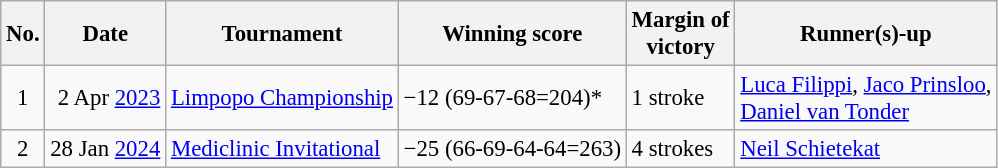<table class="wikitable" style="font-size:95%;">
<tr>
<th>No.</th>
<th>Date</th>
<th>Tournament</th>
<th>Winning score</th>
<th>Margin of<br>victory</th>
<th>Runner(s)-up</th>
</tr>
<tr>
<td align=center>1</td>
<td align=right>2 Apr <a href='#'>2023</a></td>
<td><a href='#'>Limpopo Championship</a></td>
<td>−12 (69-67-68=204)*</td>
<td>1 stroke</td>
<td> <a href='#'>Luca Filippi</a>,  <a href='#'>Jaco Prinsloo</a>,<br> <a href='#'>Daniel van Tonder</a></td>
</tr>
<tr>
<td align=center>2</td>
<td align=right>28 Jan <a href='#'>2024</a></td>
<td><a href='#'>Mediclinic Invitational</a></td>
<td>−25 (66-69-64-64=263)</td>
<td>4 strokes</td>
<td> <a href='#'>Neil Schietekat</a></td>
</tr>
</table>
